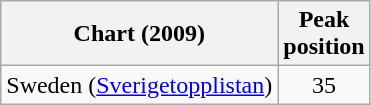<table class="wikitable">
<tr>
<th>Chart (2009)</th>
<th>Peak<br>position</th>
</tr>
<tr>
<td>Sweden (<a href='#'>Sverigetopplistan</a>)</td>
<td align="center">35</td>
</tr>
</table>
